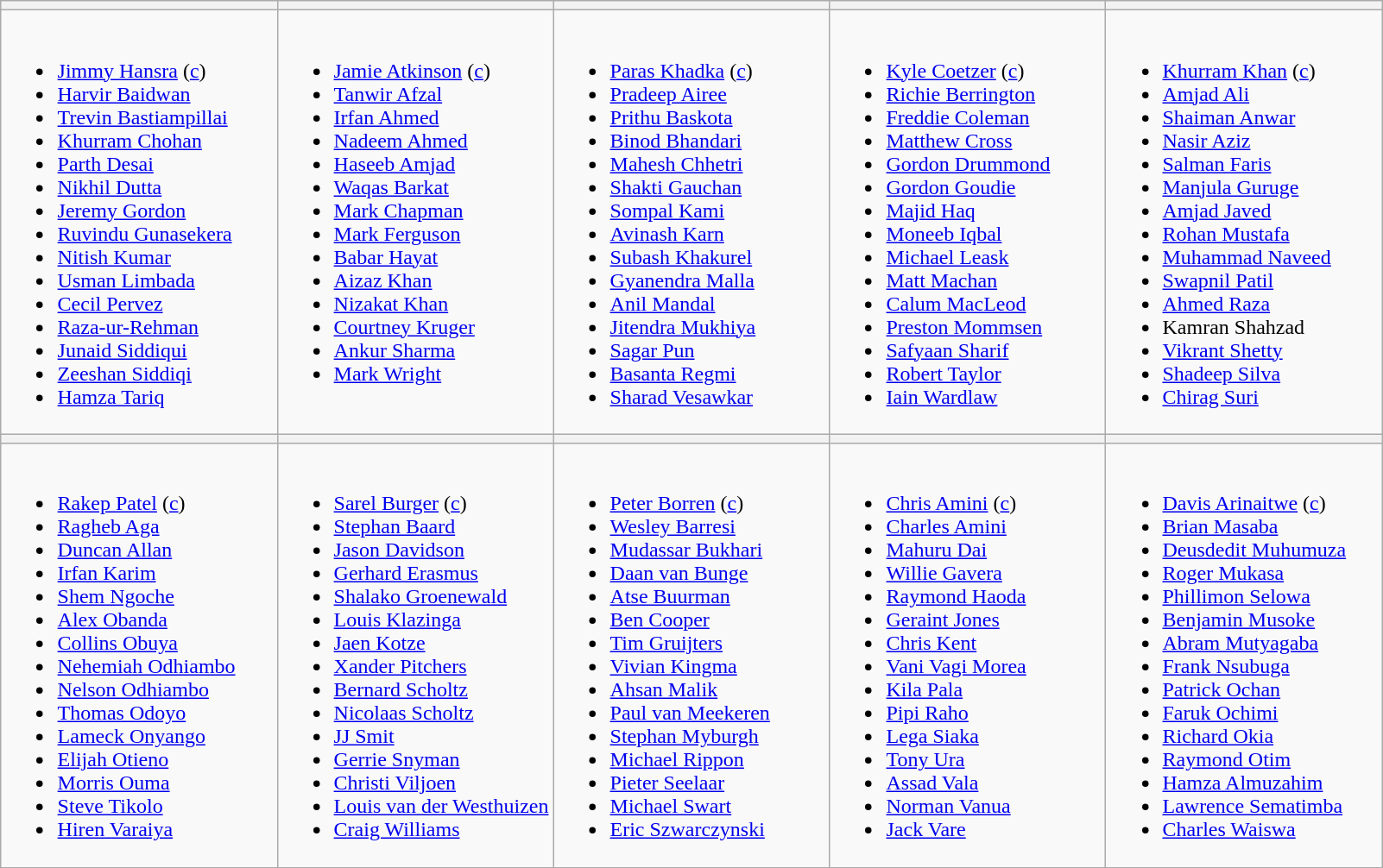<table class="wikitable" style="margin-left: auto; margin-right:auto">
<tr>
<th style="width:20%"></th>
<th style="width:20%"></th>
<th style="width:20%"></th>
<th style="width:20%"></th>
<th style="width:20%"></th>
</tr>
<tr style="vertical-align:top">
<td><br><ul><li><a href='#'>Jimmy Hansra</a> (<a href='#'>c</a>)</li><li><a href='#'>Harvir Baidwan</a></li><li><a href='#'>Trevin Bastiampillai</a></li><li><a href='#'>Khurram Chohan</a></li><li><a href='#'>Parth Desai</a></li><li><a href='#'>Nikhil Dutta</a></li><li><a href='#'>Jeremy Gordon</a></li><li><a href='#'>Ruvindu Gunasekera</a></li><li><a href='#'>Nitish Kumar</a></li><li><a href='#'>Usman Limbada</a></li><li><a href='#'>Cecil Pervez</a></li><li><a href='#'>Raza-ur-Rehman</a></li><li><a href='#'>Junaid Siddiqui</a></li><li><a href='#'>Zeeshan Siddiqi</a></li><li><a href='#'>Hamza Tariq</a></li></ul></td>
<td><br><ul><li><a href='#'>Jamie Atkinson</a> (<a href='#'>c</a>)</li><li><a href='#'>Tanwir Afzal</a></li><li><a href='#'>Irfan Ahmed</a></li><li><a href='#'>Nadeem Ahmed</a></li><li><a href='#'>Haseeb Amjad</a></li><li><a href='#'>Waqas Barkat</a></li><li><a href='#'>Mark Chapman</a></li><li><a href='#'>Mark Ferguson</a></li><li><a href='#'>Babar Hayat</a></li><li><a href='#'>Aizaz Khan</a></li><li><a href='#'>Nizakat Khan</a></li><li><a href='#'>Courtney Kruger</a></li><li><a href='#'>Ankur Sharma</a></li><li><a href='#'>Mark Wright</a></li></ul></td>
<td><br><ul><li><a href='#'>Paras Khadka</a> (<a href='#'>c</a>)</li><li><a href='#'>Pradeep Airee</a></li><li><a href='#'>Prithu Baskota</a></li><li><a href='#'>Binod Bhandari</a></li><li><a href='#'>Mahesh Chhetri</a></li><li><a href='#'>Shakti Gauchan</a></li><li><a href='#'>Sompal Kami</a></li><li><a href='#'>Avinash Karn</a></li><li><a href='#'>Subash Khakurel</a></li><li><a href='#'>Gyanendra Malla</a></li><li><a href='#'>Anil Mandal</a></li><li><a href='#'>Jitendra Mukhiya</a></li><li><a href='#'>Sagar Pun</a></li><li><a href='#'>Basanta Regmi</a></li><li><a href='#'>Sharad Vesawkar</a></li></ul></td>
<td><br><ul><li><a href='#'>Kyle Coetzer</a> (<a href='#'>c</a>)</li><li><a href='#'>Richie Berrington</a></li><li><a href='#'>Freddie Coleman</a></li><li><a href='#'>Matthew Cross</a></li><li><a href='#'>Gordon Drummond</a></li><li><a href='#'>Gordon Goudie</a></li><li><a href='#'>Majid Haq</a></li><li><a href='#'>Moneeb Iqbal</a></li><li><a href='#'>Michael Leask</a></li><li><a href='#'>Matt Machan</a></li><li><a href='#'>Calum MacLeod</a></li><li><a href='#'>Preston Mommsen</a></li><li><a href='#'>Safyaan Sharif</a></li><li><a href='#'>Robert Taylor</a></li><li><a href='#'>Iain Wardlaw</a></li></ul></td>
<td><br><ul><li><a href='#'>Khurram Khan</a> (<a href='#'>c</a>)</li><li><a href='#'>Amjad Ali</a></li><li><a href='#'>Shaiman Anwar</a></li><li><a href='#'>Nasir Aziz</a></li><li><a href='#'>Salman Faris</a></li><li><a href='#'>Manjula Guruge</a></li><li><a href='#'>Amjad Javed</a></li><li><a href='#'>Rohan Mustafa</a></li><li><a href='#'>Muhammad Naveed</a></li><li><a href='#'>Swapnil Patil</a></li><li><a href='#'>Ahmed Raza</a></li><li>Kamran Shahzad</li><li><a href='#'>Vikrant Shetty</a></li><li><a href='#'>Shadeep Silva</a></li><li><a href='#'>Chirag Suri</a></li></ul></td>
</tr>
<tr>
<th></th>
<th></th>
<th></th>
<th></th>
<th></th>
</tr>
<tr style="vertical-align:top">
<td><br><ul><li><a href='#'>Rakep Patel</a> (<a href='#'>c</a>)</li><li><a href='#'>Ragheb Aga</a></li><li><a href='#'>Duncan Allan</a></li><li><a href='#'>Irfan Karim</a></li><li><a href='#'>Shem Ngoche</a></li><li><a href='#'>Alex Obanda</a></li><li><a href='#'>Collins Obuya</a></li><li><a href='#'>Nehemiah Odhiambo</a></li><li><a href='#'>Nelson Odhiambo</a></li><li><a href='#'>Thomas Odoyo</a></li><li><a href='#'>Lameck Onyango</a></li><li><a href='#'>Elijah Otieno</a></li><li><a href='#'>Morris Ouma</a></li><li><a href='#'>Steve Tikolo</a></li><li><a href='#'>Hiren Varaiya</a></li></ul></td>
<td><br><ul><li><a href='#'>Sarel Burger</a> (<a href='#'>c</a>)</li><li><a href='#'>Stephan Baard</a></li><li><a href='#'>Jason Davidson</a></li><li><a href='#'>Gerhard Erasmus</a></li><li><a href='#'>Shalako Groenewald</a></li><li><a href='#'>Louis Klazinga</a></li><li><a href='#'>Jaen Kotze</a></li><li><a href='#'>Xander Pitchers</a></li><li><a href='#'>Bernard Scholtz</a></li><li><a href='#'>Nicolaas Scholtz</a></li><li><a href='#'>JJ Smit</a></li><li><a href='#'>Gerrie Snyman</a></li><li><a href='#'>Christi Viljoen</a></li><li><a href='#'>Louis van der Westhuizen</a></li><li><a href='#'>Craig Williams</a></li></ul></td>
<td><br><ul><li><a href='#'>Peter Borren</a> (<a href='#'>c</a>)</li><li><a href='#'>Wesley Barresi</a></li><li><a href='#'>Mudassar Bukhari</a></li><li><a href='#'>Daan van Bunge</a></li><li><a href='#'>Atse Buurman</a></li><li><a href='#'>Ben Cooper</a></li><li><a href='#'>Tim Gruijters</a></li><li><a href='#'>Vivian Kingma</a></li><li><a href='#'>Ahsan Malik</a></li><li><a href='#'>Paul van Meekeren</a></li><li><a href='#'>Stephan Myburgh</a></li><li><a href='#'>Michael Rippon</a></li><li><a href='#'>Pieter Seelaar</a></li><li><a href='#'>Michael Swart</a></li><li><a href='#'>Eric Szwarczynski</a></li></ul></td>
<td><br><ul><li><a href='#'>Chris Amini</a> (<a href='#'>c</a>)</li><li><a href='#'>Charles Amini</a></li><li><a href='#'>Mahuru Dai</a></li><li><a href='#'>Willie Gavera</a></li><li><a href='#'>Raymond Haoda</a></li><li><a href='#'>Geraint Jones</a></li><li><a href='#'>Chris Kent</a></li><li><a href='#'>Vani Vagi Morea</a></li><li><a href='#'>Kila Pala</a></li><li><a href='#'>Pipi Raho</a></li><li><a href='#'>Lega Siaka</a></li><li><a href='#'>Tony Ura</a></li><li><a href='#'>Assad Vala</a></li><li><a href='#'>Norman Vanua</a></li><li><a href='#'>Jack Vare</a></li></ul></td>
<td><br><ul><li><a href='#'>Davis Arinaitwe</a> (<a href='#'>c</a>)</li><li><a href='#'>Brian Masaba</a></li><li><a href='#'>Deusdedit Muhumuza</a></li><li><a href='#'>Roger Mukasa</a></li><li><a href='#'>Phillimon Selowa</a></li><li><a href='#'>Benjamin Musoke</a></li><li><a href='#'>Abram Mutyagaba</a></li><li><a href='#'>Frank Nsubuga</a></li><li><a href='#'>Patrick Ochan</a></li><li><a href='#'>Faruk Ochimi</a></li><li><a href='#'>Richard Okia</a></li><li><a href='#'>Raymond Otim</a></li><li><a href='#'>Hamza Almuzahim</a></li><li><a href='#'>Lawrence Sematimba</a></li><li><a href='#'>Charles Waiswa</a></li></ul></td>
</tr>
</table>
